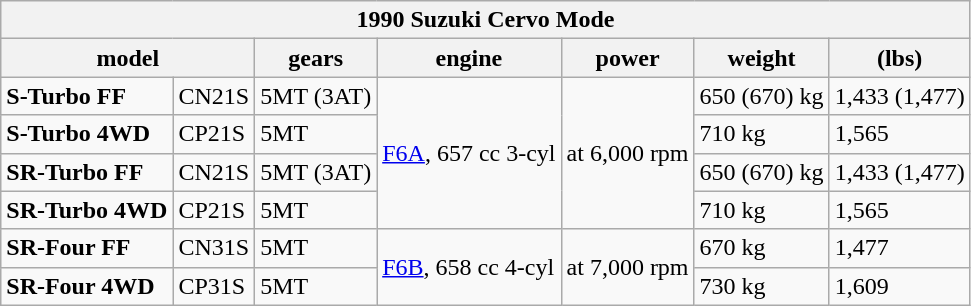<table class="wikitable">
<tr>
<th colspan="7"><strong>1990 Suzuki Cervo Mode</strong></th>
</tr>
<tr>
<th colspan="2">model</th>
<th>gears</th>
<th>engine</th>
<th>power</th>
<th>weight</th>
<th>(lbs)</th>
</tr>
<tr>
<td><strong>S-Turbo FF</strong></td>
<td>CN21S</td>
<td>5MT (3AT)</td>
<td rowspan=4><a href='#'>F6A</a>, 657 cc 3-cyl</td>
<td rowspan=4> at 6,000 rpm</td>
<td>650 (670) kg</td>
<td>1,433 (1,477)</td>
</tr>
<tr>
<td><strong>S-Turbo 4WD</strong></td>
<td>CP21S</td>
<td>5MT</td>
<td>710 kg</td>
<td>1,565</td>
</tr>
<tr>
<td><strong>SR-Turbo FF</strong></td>
<td>CN21S</td>
<td>5MT (3AT)</td>
<td>650 (670) kg</td>
<td>1,433 (1,477)</td>
</tr>
<tr>
<td><strong>SR-Turbo 4WD</strong></td>
<td>CP21S</td>
<td>5MT</td>
<td>710 kg</td>
<td>1,565</td>
</tr>
<tr>
<td><strong>SR-Four FF</strong></td>
<td>CN31S</td>
<td>5MT</td>
<td rowspan=2><a href='#'>F6B</a>, 658 cc 4-cyl</td>
<td rowspan=2> at 7,000 rpm</td>
<td>670 kg</td>
<td>1,477</td>
</tr>
<tr>
<td><strong>SR-Four 4WD</strong></td>
<td>CP31S</td>
<td>5MT</td>
<td>730 kg</td>
<td>1,609</td>
</tr>
</table>
